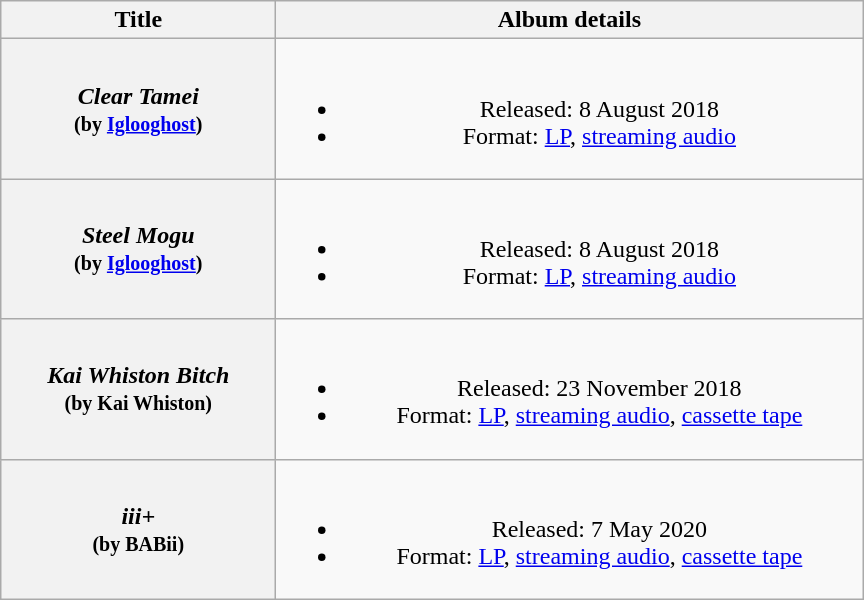<table class="wikitable plainrowheaders" style="text-align:center">
<tr>
<th scope="col" style="width:11em;">Title</th>
<th scope="col" style="width:24em;">Album details</th>
</tr>
<tr>
<th scope="row"><em>Clear Tamei</em><br><small>(by <a href='#'>Iglooghost</a>)</small></th>
<td><br><ul><li>Released: 8 August 2018</li><li>Format: <a href='#'>LP</a>, <a href='#'>streaming audio</a></li></ul></td>
</tr>
<tr>
<th scope="row"><em>Steel Mogu</em><br><small>(by <a href='#'>Iglooghost</a>)</small></th>
<td><br><ul><li>Released: 8 August 2018</li><li>Format: <a href='#'>LP</a>, <a href='#'>streaming audio</a></li></ul></td>
</tr>
<tr>
<th scope="row"><em>Kai Whiston Bitch</em><br><small>(by Kai Whiston)</small></th>
<td><br><ul><li>Released: 23 November 2018</li><li>Format: <a href='#'>LP</a>, <a href='#'>streaming audio</a>, <a href='#'>cassette tape</a></li></ul></td>
</tr>
<tr>
<th scope="row"><em>iii+</em><br><small>(by BABii)</small></th>
<td><br><ul><li>Released: 7 May 2020</li><li>Format: <a href='#'>LP</a>, <a href='#'>streaming audio</a>, <a href='#'>cassette tape</a></li></ul></td>
</tr>
</table>
